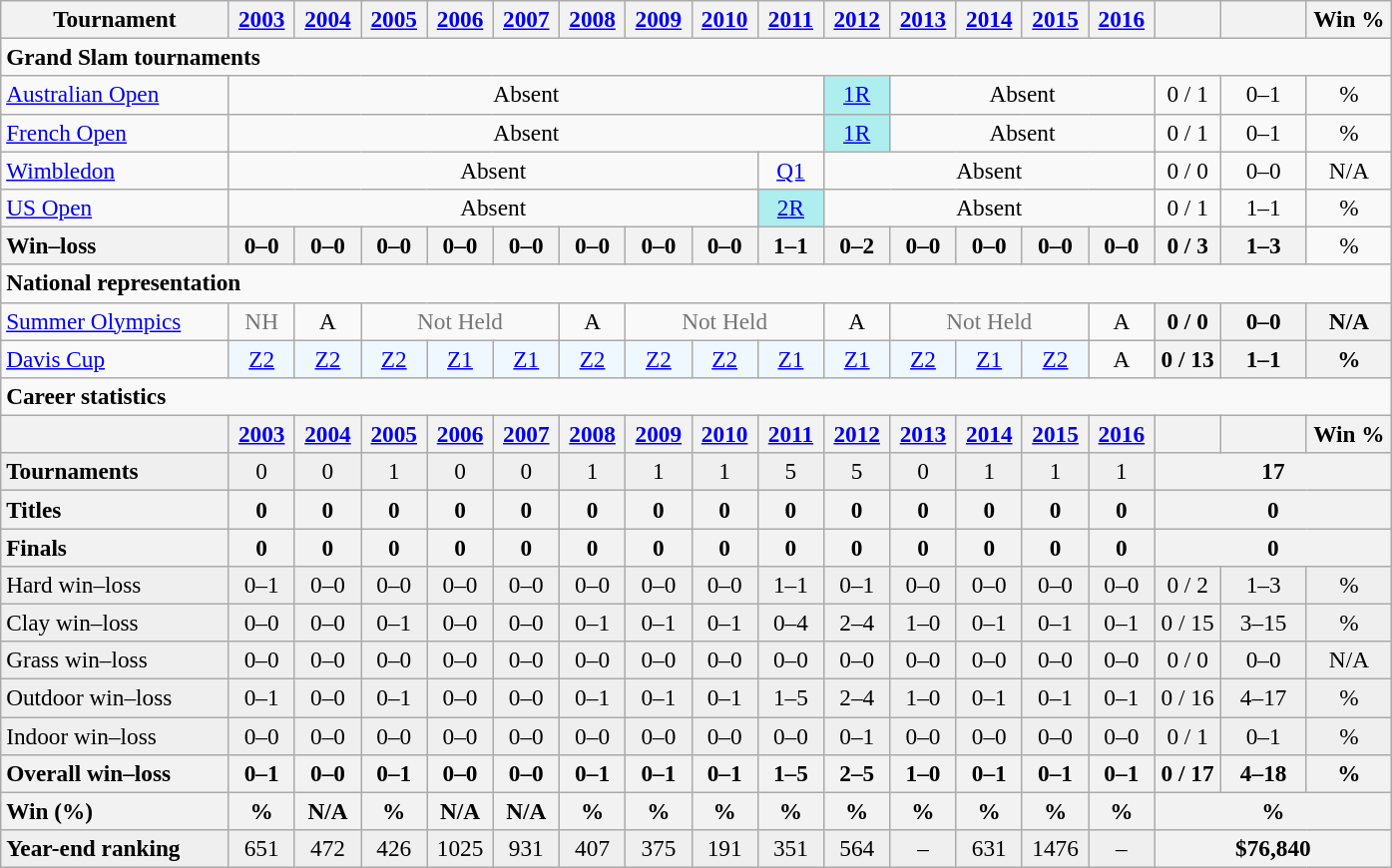<table class=wikitable style=text-align:center;font-size:97%>
<tr>
<th width=145>Tournament</th>
<th width="37"><a href='#'>2003</a></th>
<th width=37><a href='#'>2004</a></th>
<th width=37><a href='#'>2005</a></th>
<th width=37><a href='#'>2006</a></th>
<th width=37><a href='#'>2007</a></th>
<th width=37><a href='#'>2008</a></th>
<th width=37><a href='#'>2009</a></th>
<th width=37><a href='#'>2010</a></th>
<th width=37><a href='#'>2011</a></th>
<th width=37><a href='#'>2012</a></th>
<th width=37><a href='#'>2013</a></th>
<th width=37><a href='#'>2014</a></th>
<th width=37><a href='#'>2015</a></th>
<th width=37><a href='#'>2016</a></th>
<th width=37></th>
<th width=50></th>
<th width=50>Win %</th>
</tr>
<tr>
<td colspan="18" style="text-align:left;"><strong>Grand Slam tournaments</strong></td>
</tr>
<tr>
<td align=left><a href='#'>Australian Open</a></td>
<td colspan=9>Absent</td>
<td bgcolor=afeeee><a href='#'>1R</a></td>
<td colspan=4>Absent</td>
<td>0 / 1</td>
<td>0–1</td>
<td>%</td>
</tr>
<tr>
<td align=left><a href='#'>French Open</a></td>
<td colspan=9>Absent</td>
<td bgcolor=afeeee><a href='#'>1R</a></td>
<td colspan=4>Absent</td>
<td>0 / 1</td>
<td>0–1</td>
<td>%</td>
</tr>
<tr>
<td align=left><a href='#'>Wimbledon</a></td>
<td colspan=8>Absent</td>
<td><a href='#'>Q1</a></td>
<td colspan=5>Absent</td>
<td>0 / 0</td>
<td>0–0</td>
<td>N/A</td>
</tr>
<tr>
<td align=left><a href='#'>US Open</a></td>
<td colspan=8>Absent</td>
<td bgcolor=afeeee><a href='#'>2R</a></td>
<td colspan=5>Absent</td>
<td>0 / 1</td>
<td>1–1</td>
<td>%</td>
</tr>
<tr>
<th style=text-align:left>Win–loss</th>
<th>0–0</th>
<th>0–0</th>
<th>0–0</th>
<th>0–0</th>
<th>0–0</th>
<th>0–0</th>
<th>0–0</th>
<th>0–0</th>
<th>1–1</th>
<th>0–2</th>
<th>0–0</th>
<th>0–0</th>
<th>0–0</th>
<th>0–0</th>
<th>0 / 3</th>
<th>1–3</th>
<td>%</td>
</tr>
<tr>
<td colspan="18" style="text-align:left;"><strong>National representation</strong></td>
</tr>
<tr>
<td align=left><a href='#'>Summer Olympics</a></td>
<td style=color:#767676>NH</td>
<td>A</td>
<td colspan=3 style=color:#767676>Not Held</td>
<td>A</td>
<td colspan=3 style=color:#767676>Not Held</td>
<td>A</td>
<td colspan=3 style=color:#767676>Not Held</td>
<td>A</td>
<th>0 / 0</th>
<th>0–0</th>
<th>N/A</th>
</tr>
<tr>
<td align=left><a href='#'>Davis Cup</a></td>
<td bgcolor=f0f8ff><a href='#'>Z2</a></td>
<td bgcolor=f0f8ff><a href='#'>Z2</a></td>
<td bgcolor=f0f8ff><a href='#'>Z2</a></td>
<td bgcolor=f0f8ff><a href='#'>Z1</a></td>
<td bgcolor=f0f8ff><a href='#'>Z1</a></td>
<td bgcolor=f0f8ff><a href='#'>Z2</a></td>
<td bgcolor=f0f8ff><a href='#'>Z2</a></td>
<td bgcolor=f0f8ff><a href='#'>Z2</a></td>
<td bgcolor=f0f8ff><a href='#'>Z1</a></td>
<td bgcolor=f0f8ff><a href='#'>Z1</a></td>
<td bgcolor=f0f8ff><a href='#'>Z2</a></td>
<td bgcolor=f0f8ff><a href='#'>Z1</a></td>
<td bgcolor=f0f8ff><a href='#'>Z2</a></td>
<td>A</td>
<th>0 / 13</th>
<th>1–1</th>
<th>%</th>
</tr>
<tr>
<td colspan="18" style="text-align:left;"><strong>Career statistics</strong></td>
</tr>
<tr>
<th></th>
<th><a href='#'>2003</a></th>
<th><a href='#'>2004</a></th>
<th><a href='#'>2005</a></th>
<th><a href='#'>2006</a></th>
<th><a href='#'>2007</a></th>
<th><a href='#'>2008</a></th>
<th><a href='#'>2009</a></th>
<th><a href='#'>2010</a></th>
<th><a href='#'>2011</a></th>
<th><a href='#'>2012</a></th>
<th><a href='#'>2013</a></th>
<th><a href='#'>2014</a></th>
<th><a href='#'>2015</a></th>
<th><a href='#'>2016</a></th>
<th></th>
<th></th>
<th width=50>Win %</th>
</tr>
<tr style="background:#efefef;">
<td align=left><strong>Tournaments</strong></td>
<td>0</td>
<td>0</td>
<td>1</td>
<td>0</td>
<td>0</td>
<td>1</td>
<td>1</td>
<td>1</td>
<td>5</td>
<td>5</td>
<td>0</td>
<td>1</td>
<td>1</td>
<td>1</td>
<th colspan=3>17</th>
</tr>
<tr>
<th style=text-align:left>Titles</th>
<th>0</th>
<th>0</th>
<th>0</th>
<th>0</th>
<th>0</th>
<th>0</th>
<th>0</th>
<th>0</th>
<th>0</th>
<th>0</th>
<th>0</th>
<th>0</th>
<th>0</th>
<th>0</th>
<th colspan=3>0</th>
</tr>
<tr>
<th style=text-align:left>Finals</th>
<th>0</th>
<th>0</th>
<th>0</th>
<th>0</th>
<th>0</th>
<th>0</th>
<th>0</th>
<th>0</th>
<th>0</th>
<th>0</th>
<th>0</th>
<th>0</th>
<th>0</th>
<th>0</th>
<th colspan=3>0</th>
</tr>
<tr style="background:#efefef;">
<td align=left>Hard win–loss</td>
<td>0–1</td>
<td>0–0</td>
<td>0–0</td>
<td>0–0</td>
<td>0–0</td>
<td>0–0</td>
<td>0–0</td>
<td>0–0</td>
<td>1–1</td>
<td>0–1</td>
<td>0–0</td>
<td>0–0</td>
<td>0–0</td>
<td>0–0</td>
<td>0 / 2</td>
<td>1–3</td>
<td>%</td>
</tr>
<tr style="background:#efefef;">
<td align=left>Clay win–loss</td>
<td>0–0</td>
<td>0–0</td>
<td>0–1</td>
<td>0–0</td>
<td>0–0</td>
<td>0–1</td>
<td>0–1</td>
<td>0–1</td>
<td>0–4</td>
<td>2–4</td>
<td>1–0</td>
<td>0–1</td>
<td>0–1</td>
<td>0–1</td>
<td>0 / 15</td>
<td>3–15</td>
<td>%</td>
</tr>
<tr style="background:#efefef;">
<td align=left>Grass win–loss</td>
<td>0–0</td>
<td>0–0</td>
<td>0–0</td>
<td>0–0</td>
<td>0–0</td>
<td>0–0</td>
<td>0–0</td>
<td>0–0</td>
<td>0–0</td>
<td>0–0</td>
<td>0–0</td>
<td>0–0</td>
<td>0–0</td>
<td>0–0</td>
<td>0 / 0</td>
<td>0–0</td>
<td>N/A</td>
</tr>
<tr style="background:#efefef;">
<td align=left>Outdoor win–loss</td>
<td>0–1</td>
<td>0–0</td>
<td>0–1</td>
<td>0–0</td>
<td>0–0</td>
<td>0–1</td>
<td>0–1</td>
<td>0–1</td>
<td>1–5</td>
<td>2–4</td>
<td>1–0</td>
<td>0–1</td>
<td>0–1</td>
<td>0–1</td>
<td>0 / 16</td>
<td>4–17</td>
<td>%</td>
</tr>
<tr style="background:#efefef;">
<td align=left>Indoor win–loss</td>
<td>0–0</td>
<td>0–0</td>
<td>0–0</td>
<td>0–0</td>
<td>0–0</td>
<td>0–0</td>
<td>0–0</td>
<td>0–0</td>
<td>0–0</td>
<td>0–1</td>
<td>0–0</td>
<td>0–0</td>
<td>0–0</td>
<td>0–0</td>
<td>0 / 1</td>
<td>0–1</td>
<td>%</td>
</tr>
<tr>
<th style=text-align:left>Overall win–loss</th>
<th>0–1</th>
<th>0–0</th>
<th>0–1</th>
<th>0–0</th>
<th>0–0</th>
<th>0–1</th>
<th>0–1</th>
<th>0–1</th>
<th>1–5</th>
<th>2–5</th>
<th>1–0</th>
<th>0–1</th>
<th>0–1</th>
<th>0–1</th>
<th>0 / 17</th>
<th>4–18</th>
<th>%</th>
</tr>
<tr>
<th style=text-align:left>Win (%)</th>
<th>%</th>
<th>N/A</th>
<th>%</th>
<th>N/A</th>
<th>N/A</th>
<th>%</th>
<th>%</th>
<th>%</th>
<th>%</th>
<th>%</th>
<th>%</th>
<th>%</th>
<th>%</th>
<th>%</th>
<th colspan=3>%</th>
</tr>
<tr style="background:#efefef;">
<td align=left><strong>Year-end ranking</strong></td>
<td>651</td>
<td>472</td>
<td>426</td>
<td>1025</td>
<td>931</td>
<td>407</td>
<td>375</td>
<td>191</td>
<td>351</td>
<td>564</td>
<td>–</td>
<td>631</td>
<td>1476</td>
<td>–</td>
<th colspan=3>$76,840</th>
</tr>
</table>
